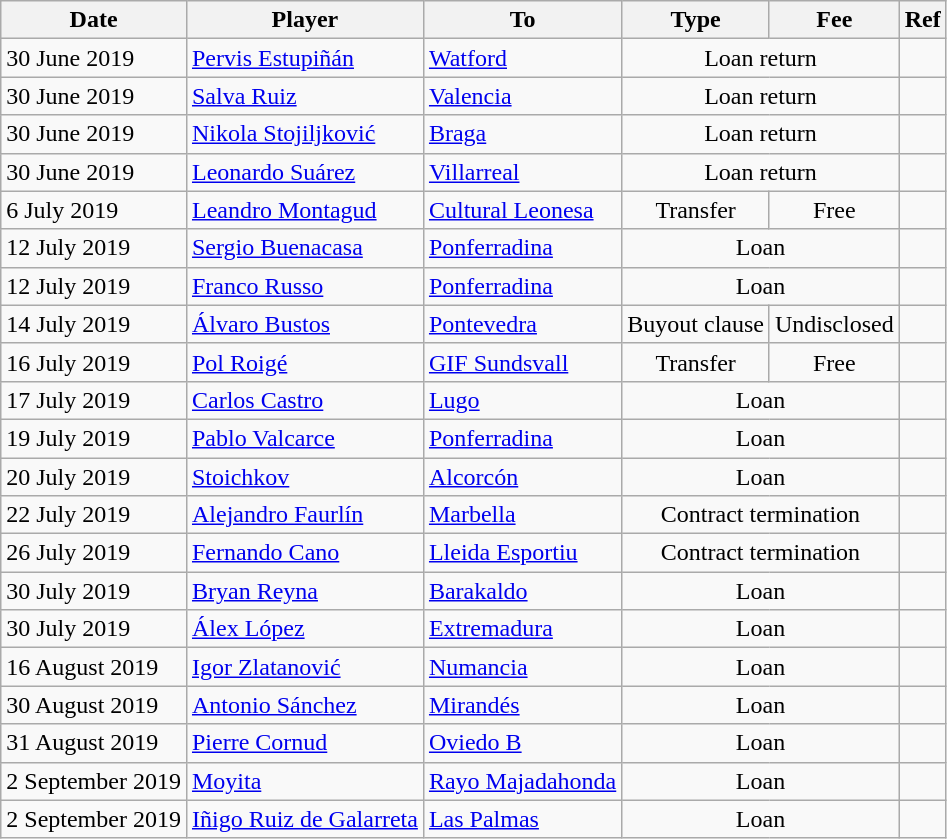<table class="wikitable">
<tr>
<th>Date</th>
<th>Player</th>
<th>To</th>
<th>Type</th>
<th>Fee</th>
<th>Ref</th>
</tr>
<tr>
<td>30 June 2019</td>
<td> <a href='#'>Pervis Estupiñán</a></td>
<td> <a href='#'>Watford</a></td>
<td style="text-align:center;" colspan="2">Loan return</td>
<td align=center></td>
</tr>
<tr>
<td>30 June 2019</td>
<td> <a href='#'>Salva Ruiz</a></td>
<td><a href='#'>Valencia</a></td>
<td style="text-align:center;" colspan="2">Loan return</td>
<td align=center></td>
</tr>
<tr>
<td>30 June 2019</td>
<td> <a href='#'>Nikola Stojiljković</a></td>
<td> <a href='#'>Braga</a></td>
<td style="text-align:center;" colspan="2">Loan return</td>
<td align=center></td>
</tr>
<tr>
<td>30 June 2019</td>
<td> <a href='#'>Leonardo Suárez</a></td>
<td><a href='#'>Villarreal</a></td>
<td style="text-align:center;" colspan="2">Loan return</td>
<td align=center></td>
</tr>
<tr>
<td>6 July 2019</td>
<td> <a href='#'>Leandro Montagud</a></td>
<td><a href='#'>Cultural Leonesa</a></td>
<td align=center>Transfer</td>
<td align=center>Free</td>
<td align=center></td>
</tr>
<tr>
<td>12 July 2019</td>
<td> <a href='#'>Sergio Buenacasa</a></td>
<td><a href='#'>Ponferradina</a></td>
<td style="text-align:center;" colspan="2">Loan</td>
<td align=center></td>
</tr>
<tr>
<td>12 July 2019</td>
<td> <a href='#'>Franco Russo</a></td>
<td><a href='#'>Ponferradina</a></td>
<td style="text-align:center;" colspan="2">Loan</td>
<td align=center></td>
</tr>
<tr>
<td>14 July 2019</td>
<td> <a href='#'>Álvaro Bustos</a></td>
<td><a href='#'>Pontevedra</a></td>
<td align=center>Buyout clause</td>
<td align=center>Undisclosed</td>
<td align=center></td>
</tr>
<tr>
<td>16 July 2019</td>
<td> <a href='#'>Pol Roigé</a></td>
<td> <a href='#'>GIF Sundsvall</a></td>
<td align=center>Transfer</td>
<td align=center>Free</td>
<td align=center></td>
</tr>
<tr>
<td>17 July 2019</td>
<td> <a href='#'>Carlos Castro</a></td>
<td><a href='#'>Lugo</a></td>
<td style="text-align:center;" colspan="2">Loan</td>
<td align=center></td>
</tr>
<tr>
<td>19 July 2019</td>
<td> <a href='#'>Pablo Valcarce</a></td>
<td><a href='#'>Ponferradina</a></td>
<td style="text-align:center;" colspan="2">Loan</td>
<td align=center></td>
</tr>
<tr>
<td>20 July 2019</td>
<td> <a href='#'>Stoichkov</a></td>
<td><a href='#'>Alcorcón</a></td>
<td style="text-align:center;" colspan="2">Loan</td>
<td align=center></td>
</tr>
<tr>
<td>22 July 2019</td>
<td> <a href='#'>Alejandro Faurlín</a></td>
<td><a href='#'>Marbella</a></td>
<td style="text-align:center;" colspan="2">Contract termination</td>
<td align=center></td>
</tr>
<tr>
<td>26 July 2019</td>
<td> <a href='#'>Fernando Cano</a></td>
<td><a href='#'>Lleida Esportiu</a></td>
<td style="text-align:center;" colspan="2">Contract termination</td>
<td align=center></td>
</tr>
<tr>
<td>30 July 2019</td>
<td> <a href='#'>Bryan Reyna</a></td>
<td><a href='#'>Barakaldo</a></td>
<td style="text-align:center;" colspan="2">Loan</td>
<td align=center></td>
</tr>
<tr>
<td>30 July 2019</td>
<td> <a href='#'>Álex López</a></td>
<td><a href='#'>Extremadura</a></td>
<td style="text-align:center;" colspan="2">Loan</td>
<td align=center></td>
</tr>
<tr>
<td>16 August 2019</td>
<td> <a href='#'>Igor Zlatanović</a></td>
<td><a href='#'>Numancia</a></td>
<td style="text-align:center;" colspan="2">Loan</td>
<td align=center></td>
</tr>
<tr>
<td>30 August 2019</td>
<td> <a href='#'>Antonio Sánchez</a></td>
<td><a href='#'>Mirandés</a></td>
<td style="text-align:center;" colspan="2">Loan</td>
<td align=center></td>
</tr>
<tr>
<td>31 August 2019</td>
<td> <a href='#'>Pierre Cornud</a></td>
<td><a href='#'>Oviedo B</a></td>
<td style="text-align:center;" colspan="2">Loan</td>
<td align=center></td>
</tr>
<tr>
<td>2 September 2019</td>
<td> <a href='#'>Moyita</a></td>
<td><a href='#'>Rayo Majadahonda</a></td>
<td style="text-align:center;" colspan="2">Loan</td>
<td align=center></td>
</tr>
<tr>
<td>2 September 2019</td>
<td> <a href='#'>Iñigo Ruiz de Galarreta</a></td>
<td><a href='#'>Las Palmas</a></td>
<td style="text-align:center;" colspan="2">Loan</td>
<td align=center></td>
</tr>
</table>
